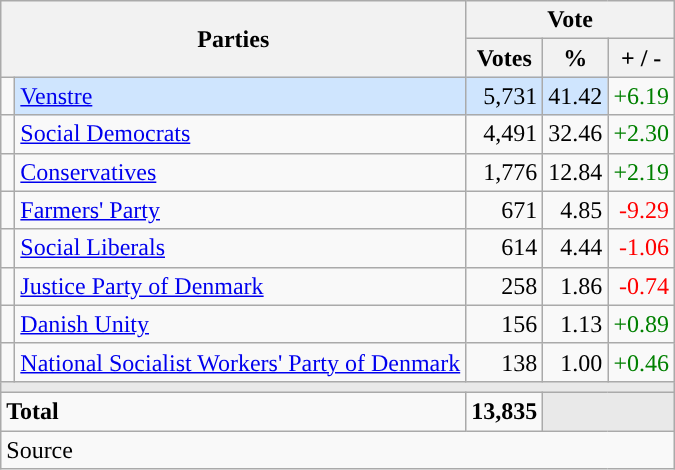<table class="wikitable" style="text-align:right;">
<tr>
<th style="text-align:centre;" rowspan="2" colspan="2" width="225">Parties</th>
<th colspan="3">Vote</th>
</tr>
<tr>
<th width="15">Votes</th>
<th width="15">%</th>
<th width="15">+ / -</th>
</tr>
<tr>
<td width="2" style="color:inherit;background:"></td>
<td bgcolor=#cfe5fe  align="left"><a href='#'>Venstre</a></td>
<td bgcolor=#cfe5fe>5,731</td>
<td bgcolor=#cfe5fe>41.42</td>
<td style=color:green;>+6.19</td>
</tr>
<tr>
<td width="2" style="color:inherit;background:"></td>
<td align="left"><a href='#'>Social Democrats</a></td>
<td>4,491</td>
<td>32.46</td>
<td style=color:green;>+2.30</td>
</tr>
<tr>
<td width="2" style="color:inherit;background:"></td>
<td align="left"><a href='#'>Conservatives</a></td>
<td>1,776</td>
<td>12.84</td>
<td style=color:green;>+2.19</td>
</tr>
<tr>
<td width="2" style="color:inherit;background:"></td>
<td align="left"><a href='#'>Farmers' Party</a></td>
<td>671</td>
<td>4.85</td>
<td style=color:red;>-9.29</td>
</tr>
<tr>
<td width="2" style="color:inherit;background:"></td>
<td align="left"><a href='#'>Social Liberals</a></td>
<td>614</td>
<td>4.44</td>
<td style=color:red;>-1.06</td>
</tr>
<tr>
<td width="2" style="color:inherit;background:"></td>
<td align="left"><a href='#'>Justice Party of Denmark</a></td>
<td>258</td>
<td>1.86</td>
<td style=color:red;>-0.74</td>
</tr>
<tr>
<td width="2" style="color:inherit;background:"></td>
<td align="left"><a href='#'>Danish Unity</a></td>
<td>156</td>
<td>1.13</td>
<td style=color:green;>+0.89</td>
</tr>
<tr>
<td width="2" style="color:inherit;background:"></td>
<td align="left"><a href='#'>National Socialist Workers' Party of Denmark</a></td>
<td>138</td>
<td>1.00</td>
<td style=color:green;>+0.46</td>
</tr>
<tr>
<td colspan="7" bgcolor="#E9E9E9"></td>
</tr>
<tr>
<td align="left" colspan="2"><strong>Total</strong></td>
<td><strong>13,835</strong></td>
<td bgcolor="#E9E9E9" colspan="2"></td>
</tr>
<tr>
<td align="left" colspan="6">Source</td>
</tr>
</table>
